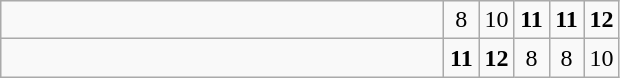<table class="wikitable">
<tr>
<td style="width:18em"></td>
<td align=center style="width:1em">8</td>
<td align=center style="width:1em">10</td>
<td align=center style="width:1em"><strong>11</strong></td>
<td align=center style="width:1em"><strong>11</strong></td>
<td align=center style="width:1em"><strong>12</strong></td>
</tr>
<tr>
<td style="width:18em"></td>
<td align=center style="width:1em"><strong>11</strong></td>
<td align=center style="width:1em"><strong>12</strong></td>
<td align=center style="width:1em">8</td>
<td align=center style="width:1em">8</td>
<td align=center style="width:1em">10</td>
</tr>
</table>
